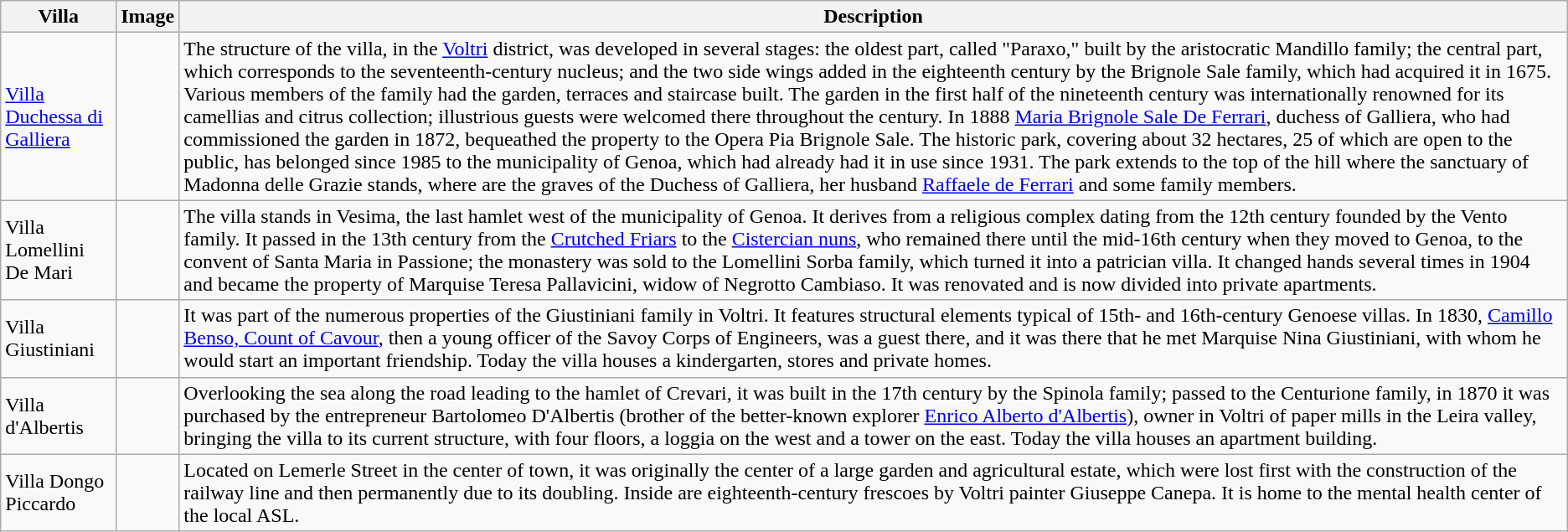<table class="wikitable sortable">
<tr>
<th>Villa</th>
<th>Image</th>
<th>Description</th>
</tr>
<tr>
<td><a href='#'>Villa Duchessa di Galliera</a></td>
<td></td>
<td>The structure of the villa, in the <a href='#'>Voltri</a> district, was developed in several stages: the oldest part, called "Paraxo," built by the aristocratic Mandillo family; the central part, which corresponds to the seventeenth-century nucleus; and the two side wings added in the eighteenth century by the Brignole Sale family, which had acquired it in 1675. Various members of the family had the garden, terraces and staircase built. The garden in the first half of the nineteenth century was internationally renowned for its camellias and citrus collection; illustrious guests were welcomed there throughout the century. In 1888 <a href='#'>Maria Brignole Sale De Ferrari</a>, duchess of Galliera, who had commissioned the garden in 1872, bequeathed the property to the Opera Pia Brignole Sale. The historic park, covering about 32 hectares, 25 of which are open to the public, has belonged since 1985 to the municipality of Genoa, which had already had it in use since 1931. The park extends to the top of the hill where the sanctuary of Madonna delle Grazie stands, where are the graves of the Duchess of Galliera, her husband <a href='#'>Raffaele de Ferrari</a> and some family members.</td>
</tr>
<tr>
<td>Villa Lomellini De Mari</td>
<td></td>
<td>The villa stands in Vesima, the last hamlet west of the municipality of Genoa. It derives from a religious complex dating from the 12th century founded by the Vento family. It passed in the 13th century from the <a href='#'>Crutched Friars</a> to the <a href='#'>Cistercian nuns</a>, who remained there until the mid-16th century when they moved to Genoa, to the convent of Santa Maria in Passione; the monastery was sold to the Lomellini Sorba family, which turned it into a patrician villa. It changed hands several times in 1904 and became the property of Marquise Teresa Pallavicini, widow of Negrotto Cambiaso. It was renovated and is now divided into private apartments.</td>
</tr>
<tr>
<td>Villa Giustiniani</td>
<td></td>
<td>It was part of the numerous properties of the Giustiniani family in Voltri. It features structural elements typical of 15th- and 16th-century Genoese villas. In 1830, <a href='#'>Camillo Benso, Count of Cavour</a>, then a young officer of the Savoy Corps of Engineers, was a guest there, and it was there that he met Marquise Nina Giustiniani, with whom he would start an important friendship. Today the villa houses a kindergarten, stores and private homes.</td>
</tr>
<tr>
<td>Villa d'Albertis</td>
<td></td>
<td>Overlooking the sea along the road leading to the hamlet of Crevari, it was built in the 17th century by the Spinola family; passed to the Centurione family, in 1870 it was purchased by the entrepreneur Bartolomeo D'Albertis (brother of the better-known explorer <a href='#'>Enrico Alberto d'Albertis</a>), owner in Voltri of paper mills in the Leira valley, bringing the villa to its current structure, with four floors, a loggia on the west and a tower on the east. Today the villa houses an apartment building.</td>
</tr>
<tr>
<td>Villa Dongo Piccardo</td>
<td></td>
<td>Located on Lemerle Street in the center of town, it was originally the center of a large garden and agricultural estate, which were lost first with the construction of the railway line and then permanently due to its doubling. Inside are eighteenth-century frescoes by Voltri painter Giuseppe Canepa. It is home to the mental health center of the local ASL.</td>
</tr>
</table>
